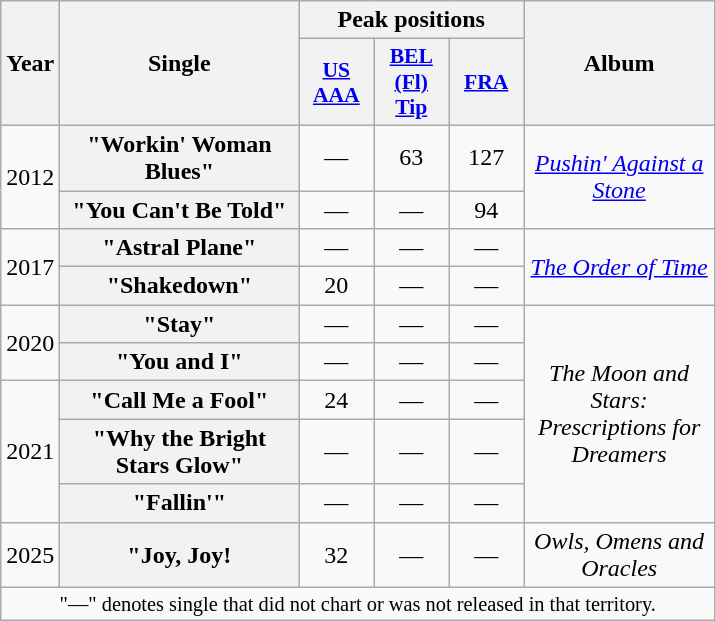<table class="wikitable plainrowheaders" style="text-align:center;">
<tr>
<th rowspan="2" style="text-align:center; width:10px;">Year</th>
<th rowspan="2" style="text-align:center; width:152px;">Single</th>
<th colspan="3" style="text-align:center; width:30px;">Peak positions</th>
<th rowspan="2" style="text-align:center; width:120px;">Album</th>
</tr>
<tr>
<th scope="col" style="width:3em;font-size:90%;"><a href='#'>US<br>AAA</a><br></th>
<th scope="col" style="width:3em;font-size:90%;"><a href='#'>BEL<br>(Fl)<br>Tip</a><br></th>
<th scope="col" style="width:3em;font-size:90%;"><a href='#'>FRA</a></th>
</tr>
<tr>
<td style="text-align:center;" rowspan="2">2012</td>
<th scope="row">"Workin' Woman Blues"</th>
<td style="text-align:center;">—</td>
<td style="text-align:center;">63</td>
<td style="text-align:center;">127</td>
<td style="text-align:center;" rowspan="2"><em><a href='#'>Pushin' Against a Stone</a></em></td>
</tr>
<tr>
<th scope="row">"You Can't Be Told"</th>
<td style="text-align:center;">—</td>
<td style="text-align:center;">—</td>
<td style="text-align:center;">94</td>
</tr>
<tr>
<td style="text-align:center;" rowspan="2">2017</td>
<th scope="row">"Astral Plane"</th>
<td style="text-align:center;">—</td>
<td style="text-align:center;">—</td>
<td style="text-align:center;">—</td>
<td style="text-align:center;" rowspan="2"><em><a href='#'>The Order of Time</a></em></td>
</tr>
<tr>
<th scope="row">"Shakedown"</th>
<td style="text-align:center;">20</td>
<td style="text-align:center;">—</td>
<td style="text-align:center;">—</td>
</tr>
<tr>
<td style="text-align:center;" rowspan="2">2020</td>
<th scope="row">"Stay"</th>
<td style="text-align:center;">—</td>
<td style="text-align:center;">—</td>
<td style="text-align:center;">—</td>
<td style="text-align:center;" rowspan="5"><em>The Moon and Stars: Prescriptions for Dreamers</em></td>
</tr>
<tr>
<th scope="row">"You and I"</th>
<td style="text-align:center;">—</td>
<td style="text-align:center;">—</td>
<td style="text-align:center;">—</td>
</tr>
<tr>
<td style="text-align:center;" rowspan="3">2021</td>
<th scope="row">"Call Me a Fool" <br> </th>
<td style="text-align:center;">24</td>
<td style="text-align:center;">—</td>
<td style="text-align:center;">—</td>
</tr>
<tr>
<th scope="row">"Why the Bright Stars Glow"</th>
<td style="text-align:center;">—</td>
<td style="text-align:center;">—</td>
<td style="text-align:center;">—</td>
</tr>
<tr>
<th scope="row">"Fallin'"</th>
<td style="text-align:center;">—</td>
<td style="text-align:center;">—</td>
<td style="text-align:center;">—</td>
</tr>
<tr>
<td style="text-align:center;" rowspan="1">2025</td>
<th scope="row">"Joy, Joy!</th>
<td style="text-align:center;">32</td>
<td style="text-align:center;">—</td>
<td style="text-align:center;">—</td>
<td><em>Owls, Omens and Oracles</em></td>
</tr>
<tr>
<td style="text-align:center; font-size:85%" colspan="6">"—" denotes single that did not chart or was not released in that territory.</td>
</tr>
</table>
